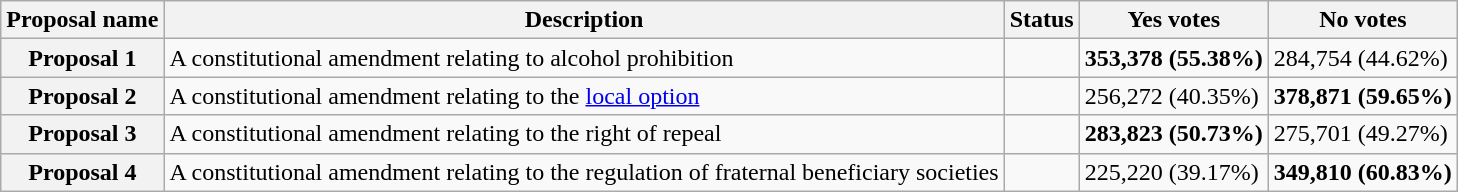<table class="wikitable sortable plainrowheaders">
<tr>
<th scope="col">Proposal name</th>
<th class="unsortable" scope="col">Description</th>
<th scope="col">Status</th>
<th scope="col">Yes votes</th>
<th scope="col">No votes</th>
</tr>
<tr>
<th scope="row">Proposal 1</th>
<td>A constitutional amendment relating to alcohol prohibition</td>
<td></td>
<td><strong>353,378 (55.38%)</strong></td>
<td>284,754 (44.62%)</td>
</tr>
<tr>
<th scope="row">Proposal 2</th>
<td>A constitutional amendment relating to the <a href='#'>local option</a></td>
<td></td>
<td>256,272 (40.35%)</td>
<td><strong>378,871 (59.65%)</strong></td>
</tr>
<tr>
<th scope="row">Proposal 3</th>
<td>A constitutional amendment relating to the right of repeal</td>
<td></td>
<td><strong>283,823 (50.73%)</strong></td>
<td>275,701 (49.27%)</td>
</tr>
<tr>
<th scope="row">Proposal 4</th>
<td>A constitutional amendment relating to the regulation of fraternal beneficiary societies</td>
<td></td>
<td>225,220 (39.17%)</td>
<td><strong>349,810 (60.83%)</strong></td>
</tr>
</table>
